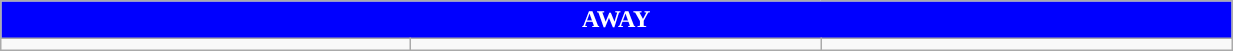<table class="wikitable collapsible collapsed" style="width:65%">
<tr>
<th colspan=6 ! style="color:#FFFFFF; background:#0000FF">AWAY</th>
</tr>
<tr>
<td></td>
<td></td>
<td></td>
</tr>
</table>
